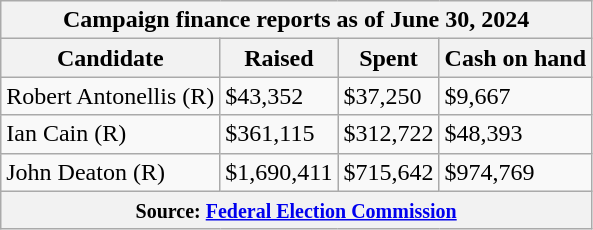<table class="wikitable sortable">
<tr>
<th colspan=4>Campaign finance reports as of June 30, 2024</th>
</tr>
<tr style="text-align:center;">
<th>Candidate</th>
<th>Raised</th>
<th>Spent</th>
<th>Cash on hand</th>
</tr>
<tr>
<td>Robert Antonellis (R)</td>
<td>$43,352</td>
<td>$37,250</td>
<td>$9,667</td>
</tr>
<tr>
<td>Ian Cain (R)</td>
<td>$361,115</td>
<td>$312,722</td>
<td>$48,393</td>
</tr>
<tr>
<td>John Deaton (R)</td>
<td>$1,690,411</td>
<td>$715,642</td>
<td>$974,769</td>
</tr>
<tr>
<th colspan="4"><small>Source: <a href='#'>Federal Election Commission</a></small></th>
</tr>
</table>
